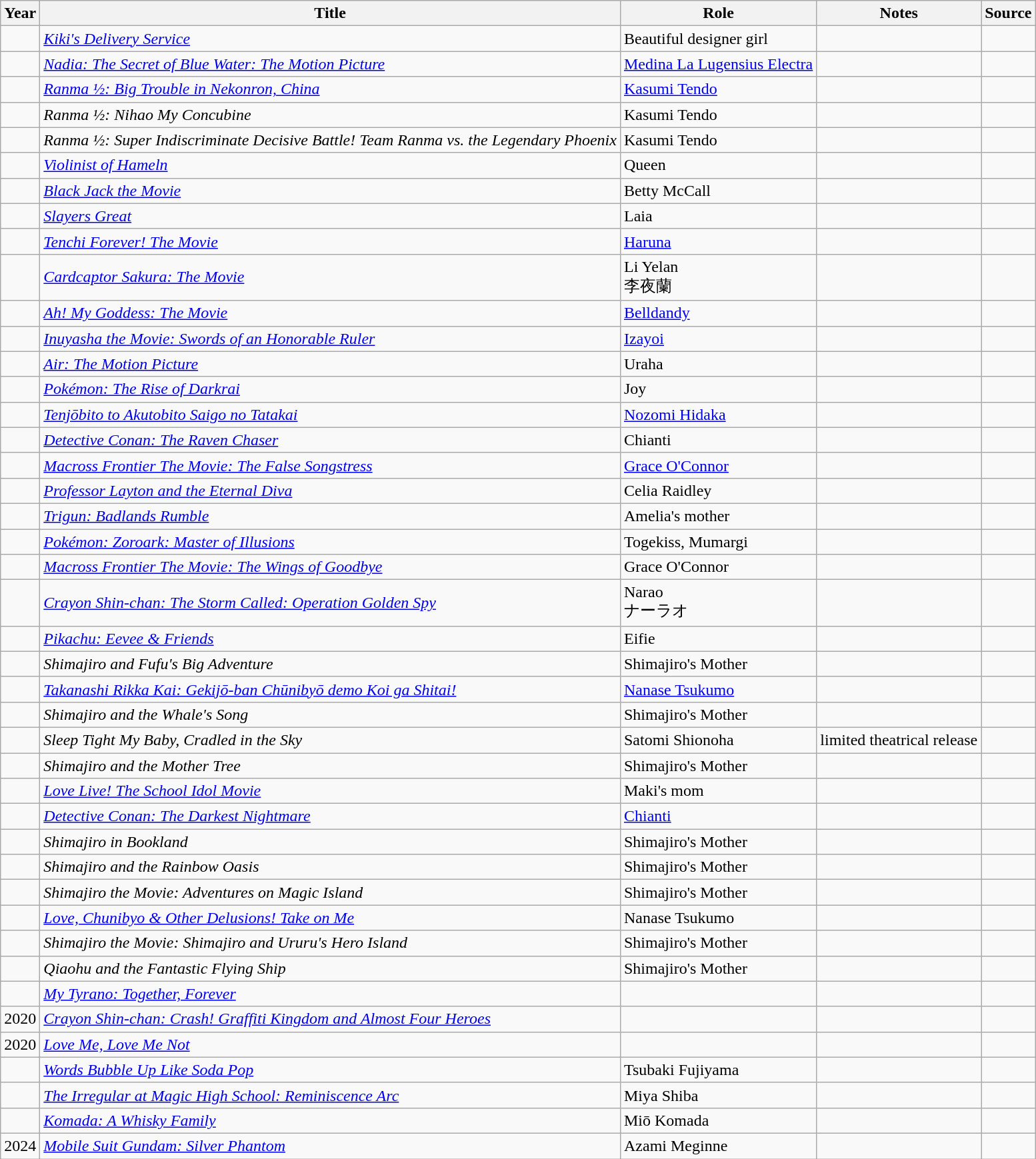<table class="wikitable sortable plainrowheaders">
<tr>
<th>Year</th>
<th>Title</th>
<th>Role</th>
<th class="unsortable">Notes</th>
<th class="unsortable">Source</th>
</tr>
<tr>
<td></td>
<td><em><a href='#'>Kiki's Delivery Service</a></em></td>
<td>Beautiful designer girl</td>
<td></td>
<td></td>
</tr>
<tr>
<td></td>
<td><em><a href='#'>Nadia: The Secret of Blue Water: The Motion Picture</a></em></td>
<td><a href='#'>Medina La Lugensius Electra</a></td>
<td></td>
<td></td>
</tr>
<tr>
<td></td>
<td><em><a href='#'>Ranma ½: Big Trouble in Nekonron, China</a> </em></td>
<td><a href='#'>Kasumi Tendo</a></td>
<td></td>
<td></td>
</tr>
<tr>
<td></td>
<td><em>Ranma ½: Nihao My Concubine</em></td>
<td>Kasumi Tendo</td>
<td></td>
<td></td>
</tr>
<tr>
<td></td>
<td><em>Ranma ½: Super Indiscriminate Decisive Battle! Team Ranma vs. the Legendary Phoenix</em></td>
<td>Kasumi Tendo</td>
<td></td>
<td></td>
</tr>
<tr>
<td></td>
<td><em><a href='#'>Violinist of Hameln</a></em></td>
<td>Queen</td>
<td></td>
<td></td>
</tr>
<tr>
<td></td>
<td><em><a href='#'>Black Jack the Movie</a></em></td>
<td>Betty McCall</td>
<td></td>
<td></td>
</tr>
<tr>
<td></td>
<td><em><a href='#'>Slayers Great</a></em></td>
<td>Laia</td>
<td></td>
<td></td>
</tr>
<tr>
<td></td>
<td><em><a href='#'>Tenchi Forever! The Movie</a></em></td>
<td><a href='#'>Haruna</a></td>
<td></td>
<td></td>
</tr>
<tr>
<td></td>
<td><em><a href='#'>Cardcaptor Sakura: The Movie</a></em></td>
<td>Li Yelan<br>李夜蘭</td>
<td></td>
<td></td>
</tr>
<tr>
<td></td>
<td><em><a href='#'>Ah! My Goddess: The Movie</a></em></td>
<td><a href='#'>Belldandy</a></td>
<td></td>
<td></td>
</tr>
<tr>
<td></td>
<td><em><a href='#'>Inuyasha the Movie: Swords of an Honorable Ruler</a></em></td>
<td><a href='#'>Izayoi</a></td>
<td></td>
<td></td>
</tr>
<tr>
<td></td>
<td><em><a href='#'>Air: The Motion Picture</a></em></td>
<td>Uraha</td>
<td></td>
<td></td>
</tr>
<tr>
<td></td>
<td><em><a href='#'>Pokémon: The Rise of Darkrai</a></em></td>
<td>Joy</td>
<td></td>
<td></td>
</tr>
<tr>
<td></td>
<td><em><a href='#'>Tenjōbito to Akutobito Saigo no Tatakai</a></em></td>
<td><a href='#'>Nozomi Hidaka</a></td>
<td></td>
<td></td>
</tr>
<tr>
<td></td>
<td><em><a href='#'>Detective Conan: The Raven Chaser</a></em></td>
<td>Chianti</td>
<td></td>
<td></td>
</tr>
<tr>
<td></td>
<td><em><a href='#'>Macross Frontier The Movie: The False Songstress</a></em></td>
<td><a href='#'>Grace O'Connor</a></td>
<td></td>
<td></td>
</tr>
<tr>
<td></td>
<td><em><a href='#'>Professor Layton and the Eternal Diva</a></em></td>
<td>Celia Raidley</td>
<td></td>
<td></td>
</tr>
<tr>
<td></td>
<td><em><a href='#'>Trigun: Badlands Rumble</a></em></td>
<td>Amelia's mother</td>
<td></td>
<td></td>
</tr>
<tr>
<td></td>
<td><em><a href='#'>Pokémon: Zoroark: Master of Illusions</a></em></td>
<td>Togekiss, Mumargi</td>
<td></td>
<td></td>
</tr>
<tr>
<td></td>
<td><em><a href='#'>Macross Frontier The Movie: The Wings of Goodbye</a></em></td>
<td>Grace O'Connor</td>
<td></td>
<td></td>
</tr>
<tr>
<td></td>
<td><em><a href='#'>Crayon Shin-chan: The Storm Called: Operation Golden Spy</a></em></td>
<td>Narao<br>ナーラオ</td>
<td></td>
<td></td>
</tr>
<tr>
<td></td>
<td><em><a href='#'>Pikachu: Eevee & Friends</a></em></td>
<td>Eifie</td>
<td></td>
<td></td>
</tr>
<tr>
<td></td>
<td><em>Shimajiro and Fufu's Big Adventure</em></td>
<td>Shimajiro's Mother</td>
<td></td>
<td></td>
</tr>
<tr>
<td></td>
<td><em><a href='#'>Takanashi Rikka Kai: Gekijō-ban Chūnibyō demo Koi ga Shitai!</a></em></td>
<td><a href='#'>Nanase Tsukumo</a></td>
<td></td>
<td></td>
</tr>
<tr>
<td></td>
<td><em>Shimajiro and the Whale's Song</em></td>
<td>Shimajiro's Mother</td>
<td></td>
<td></td>
</tr>
<tr>
<td></td>
<td><em>Sleep Tight My Baby, Cradled in the Sky</em></td>
<td>Satomi Shionoha</td>
<td>limited theatrical release</td>
<td></td>
</tr>
<tr>
<td></td>
<td><em>Shimajiro and the Mother Tree</em></td>
<td>Shimajiro's Mother</td>
<td></td>
<td></td>
</tr>
<tr>
<td></td>
<td><em><a href='#'>Love Live! The School Idol Movie</a></em></td>
<td>Maki's mom</td>
<td></td>
<td></td>
</tr>
<tr>
<td></td>
<td><em><a href='#'>Detective Conan: The Darkest Nightmare</a></em></td>
<td><a href='#'>Chianti</a></td>
<td></td>
<td></td>
</tr>
<tr>
<td></td>
<td><em>Shimajiro in Bookland</em></td>
<td>Shimajiro's Mother</td>
<td></td>
<td></td>
</tr>
<tr>
<td></td>
<td><em>Shimajiro and the Rainbow Oasis</em></td>
<td>Shimajiro's Mother</td>
<td></td>
<td></td>
</tr>
<tr>
<td></td>
<td><em>Shimajiro the Movie: Adventures on Magic Island</em></td>
<td>Shimajiro's Mother</td>
<td></td>
<td></td>
</tr>
<tr>
<td></td>
<td><em><a href='#'>Love, Chunibyo & Other Delusions! Take on Me</a></em></td>
<td>Nanase Tsukumo</td>
<td></td>
<td></td>
</tr>
<tr>
<td></td>
<td><em>Shimajiro the Movie: Shimajiro and Ururu's Hero Island</em></td>
<td>Shimajiro's Mother</td>
<td></td>
<td></td>
</tr>
<tr>
<td></td>
<td><em>Qiaohu and the Fantastic Flying Ship</em></td>
<td>Shimajiro's Mother</td>
<td></td>
<td></td>
</tr>
<tr>
<td></td>
<td><em><a href='#'>My Tyrano: Together, Forever</a></em></td>
<td></td>
<td></td>
<td></td>
</tr>
<tr>
<td>2020</td>
<td><em><a href='#'>Crayon Shin-chan: Crash! Graffiti Kingdom and Almost Four Heroes</a></em></td>
<td></td>
<td></td>
<td></td>
</tr>
<tr>
<td>2020</td>
<td><em><a href='#'>Love Me, Love Me Not</a></em></td>
<td></td>
<td></td>
<td></td>
</tr>
<tr>
<td></td>
<td><em><a href='#'>Words Bubble Up Like Soda Pop</a></em></td>
<td>Tsubaki Fujiyama</td>
<td></td>
<td></td>
</tr>
<tr>
<td></td>
<td><em><a href='#'>The Irregular at Magic High School: Reminiscence Arc</a></em></td>
<td>Miya Shiba</td>
<td></td>
<td></td>
</tr>
<tr>
<td></td>
<td><em><a href='#'>Komada: A Whisky Family</a></em></td>
<td>Miō Komada</td>
<td></td>
<td></td>
</tr>
<tr>
<td>2024</td>
<td><em><a href='#'>Mobile Suit Gundam: Silver Phantom</a></em></td>
<td>Azami Meginne</td>
<td></td>
<td></td>
</tr>
</table>
